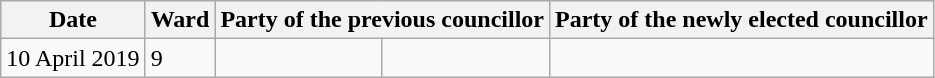<table class="wikitable">
<tr>
<th>Date</th>
<th>Ward</th>
<th colspan=2>Party of the previous councillor</th>
<th colspan=2>Party of the newly elected councillor</th>
</tr>
<tr>
<td>10 April 2019</td>
<td>9</td>
<td></td>
<td></td>
</tr>
</table>
